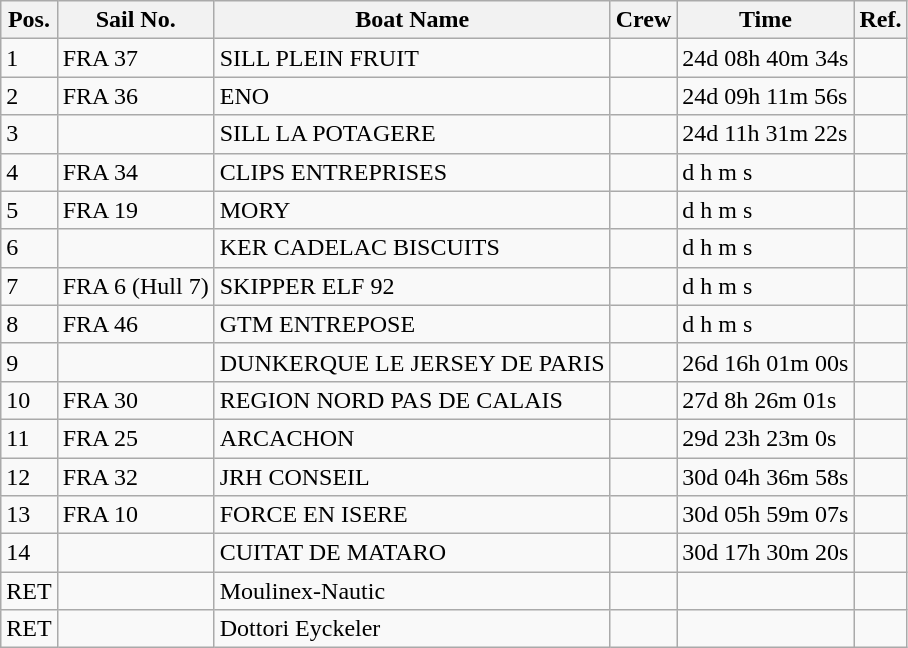<table class="wikitable sortable">
<tr>
<th>Pos.</th>
<th>Sail No.</th>
<th>Boat Name</th>
<th>Crew</th>
<th>Time</th>
<th>Ref.</th>
</tr>
<tr>
<td>1</td>
<td>FRA 37</td>
<td>SILL PLEIN FRUIT</td>
<td> <br>  </td>
<td>24d 08h 40m 34s</td>
<td></td>
</tr>
<tr>
<td>2</td>
<td>FRA 36</td>
<td>ENO</td>
<td> <br>  </td>
<td>24d 09h 11m 56s</td>
<td></td>
</tr>
<tr>
<td>3</td>
<td></td>
<td>SILL LA POTAGERE</td>
<td> <br>  </td>
<td>24d 11h 31m 22s</td>
<td></td>
</tr>
<tr>
<td>4</td>
<td>FRA 34</td>
<td>CLIPS ENTREPRISES</td>
<td> <br>  </td>
<td>d h m s</td>
<td></td>
</tr>
<tr>
<td>5</td>
<td>FRA 19</td>
<td>MORY</td>
<td> <br>  </td>
<td>d h m s</td>
<td></td>
</tr>
<tr>
<td>6</td>
<td></td>
<td>KER CADELAC BISCUITS</td>
<td> <br>  </td>
<td>d h m s</td>
<td></td>
</tr>
<tr>
<td>7</td>
<td>FRA 6 (Hull 7)</td>
<td>SKIPPER ELF 92</td>
<td> <br>  </td>
<td>d h m s</td>
<td></td>
</tr>
<tr>
<td>8</td>
<td>FRA 46</td>
<td>GTM ENTREPOSE</td>
<td> <br>  </td>
<td>d h m s</td>
<td></td>
</tr>
<tr>
<td>9</td>
<td></td>
<td>DUNKERQUE LE JERSEY DE PARIS</td>
<td> <br>  </td>
<td>26d 16h 01m 00s</td>
<td></td>
</tr>
<tr>
<td>10</td>
<td>FRA 30</td>
<td>REGION NORD PAS DE CALAIS</td>
<td> <br>  </td>
<td>27d 8h 26m 01s</td>
<td></td>
</tr>
<tr>
<td>11</td>
<td>FRA 25</td>
<td>ARCACHON</td>
<td> <br>  </td>
<td>29d 23h 23m 0s</td>
<td></td>
</tr>
<tr>
<td>12</td>
<td>FRA 32</td>
<td>JRH CONSEIL</td>
<td> <br>  </td>
<td>30d 04h 36m 58s</td>
<td></td>
</tr>
<tr>
<td>13</td>
<td>FRA 10</td>
<td>FORCE EN ISERE</td>
<td> <br>  </td>
<td>30d 05h 59m 07s</td>
<td></td>
</tr>
<tr>
<td>14</td>
<td></td>
<td>CUITAT DE MATARO</td>
<td> <br>  </td>
<td>30d 17h 30m 20s</td>
<td></td>
</tr>
<tr>
<td>RET</td>
<td></td>
<td>Moulinex-Nautic </td>
<td> <br>  </td>
<td></td>
<td></td>
</tr>
<tr>
<td>RET</td>
<td></td>
<td>Dottori Eyckeler</td>
<td> <br>  </td>
<td></td>
<td></td>
</tr>
</table>
